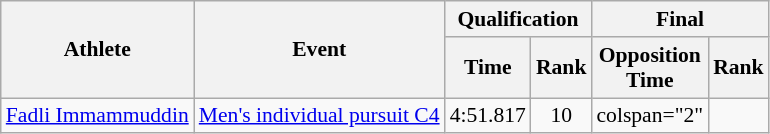<table class=wikitable style="font-size:90%">
<tr>
<th rowspan="2">Athlete</th>
<th rowspan="2">Event</th>
<th colspan="2">Qualification</th>
<th colspan="2">Final</th>
</tr>
<tr>
<th>Time</th>
<th>Rank</th>
<th>Opposition<br>Time</th>
<th>Rank</th>
</tr>
<tr align=center>
<td align=left><a href='#'>Fadli Immammuddin</a></td>
<td align=left><a href='#'>Men's individual pursuit C4</a></td>
<td>4:51.817</td>
<td>10</td>
<td>colspan="2" </td>
</tr>
</table>
